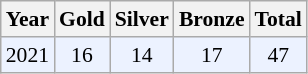<table class="sortable wikitable" style="font-size: 90%;">
<tr>
<th>Year</th>
<th>Gold</th>
<th>Silver</th>
<th>Bronze</th>
<th>Total</th>
</tr>
<tr style="background:#ECF2FF">
<td align="center">2021</td>
<td align="center">16</td>
<td align="center">14</td>
<td align="center">17</td>
<td align="center">47</td>
</tr>
</table>
